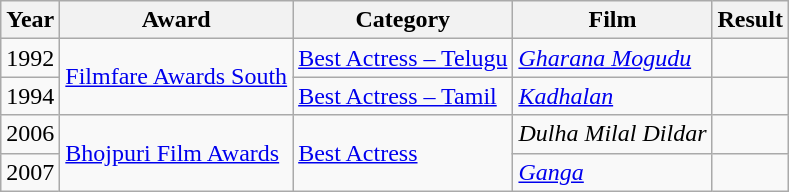<table class="wikitable sortable">
<tr>
<th>Year</th>
<th>Award</th>
<th>Category</th>
<th>Film</th>
<th class="unsortable">Result</th>
</tr>
<tr>
<td>1992</td>
<td rowspan="2"><a href='#'>Filmfare Awards South</a></td>
<td><a href='#'>Best Actress – Telugu</a></td>
<td><em><a href='#'>Gharana Mogudu</a></em></td>
<td></td>
</tr>
<tr>
<td>1994</td>
<td><a href='#'>Best Actress – Tamil</a></td>
<td><em><a href='#'>Kadhalan</a></em></td>
<td></td>
</tr>
<tr>
<td>2006</td>
<td rowspan="2"><a href='#'>Bhojpuri Film Awards</a></td>
<td rowspan="2"><a href='#'>Best Actress</a></td>
<td><em>Dulha Milal Dildar</em></td>
<td></td>
</tr>
<tr>
<td>2007</td>
<td><em><a href='#'>Ganga</a></em></td>
<td></td>
</tr>
</table>
